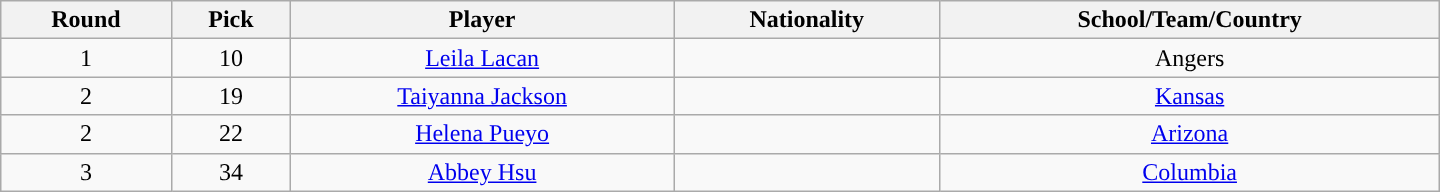<table class="wikitable" style="text-align:center; width:60em">
<tr>
<th>Round</th>
<th>Pick</th>
<th>Player</th>
<th>Nationality</th>
<th>School/Team/Country</th>
</tr>
<tr>
<td>1</td>
<td>10</td>
<td><a href='#'>Leila Lacan</a></td>
<td></td>
<td>Angers </td>
</tr>
<tr>
<td>2</td>
<td>19</td>
<td><a href='#'>Taiyanna Jackson</a></td>
<td></td>
<td><a href='#'>Kansas</a></td>
</tr>
<tr>
<td>2</td>
<td>22</td>
<td><a href='#'>Helena Pueyo</a></td>
<td></td>
<td><a href='#'>Arizona</a></td>
</tr>
<tr>
<td>3</td>
<td>34</td>
<td><a href='#'>Abbey Hsu</a></td>
<td></td>
<td><a href='#'>Columbia</a></td>
</tr>
</table>
